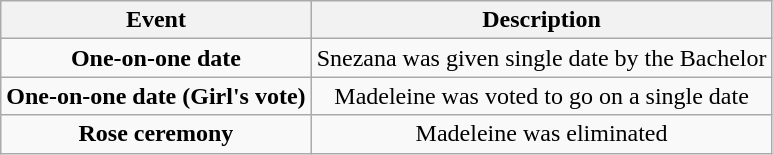<table class="wikitable sortable" style="text-align:center;">
<tr>
<th>Event</th>
<th>Description</th>
</tr>
<tr>
<td><strong>One-on-one date</strong></td>
<td>Snezana was given single date by the Bachelor</td>
</tr>
<tr>
<td><strong>One-on-one date (Girl's vote)</strong></td>
<td>Madeleine was voted to go on a single date</td>
</tr>
<tr>
<td><strong>Rose ceremony</strong></td>
<td>Madeleine was eliminated</td>
</tr>
</table>
